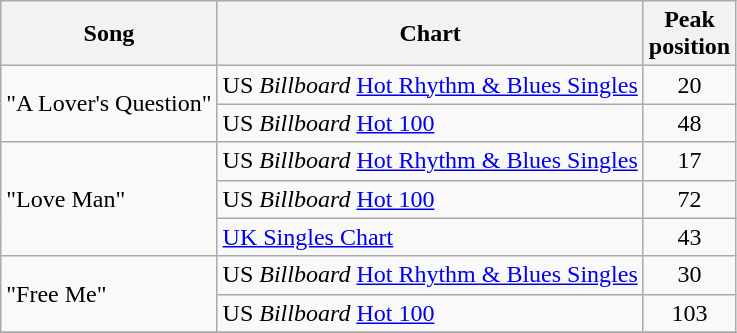<table class="wikitable">
<tr>
<th>Song</th>
<th>Chart</th>
<th>Peak <br> position</th>
</tr>
<tr>
<td rowspan=2>"A Lover's Question"</td>
<td>US <em>Billboard</em> <a href='#'>Hot Rhythm & Blues Singles</a></td>
<td align="center">20</td>
</tr>
<tr>
<td>US <em>Billboard</em> <a href='#'>Hot 100</a></td>
<td align="center">48</td>
</tr>
<tr>
<td rowspan=3>"Love Man"</td>
<td>US <em>Billboard</em> <a href='#'>Hot Rhythm & Blues Singles</a></td>
<td align="center">17</td>
</tr>
<tr>
<td>US <em>Billboard</em> <a href='#'>Hot 100</a></td>
<td align="center">72</td>
</tr>
<tr>
<td><a href='#'>UK Singles Chart</a></td>
<td align="center">43</td>
</tr>
<tr>
<td rowspan=2>"Free Me"</td>
<td>US <em>Billboard</em> <a href='#'>Hot Rhythm & Blues Singles</a></td>
<td align="center">30</td>
</tr>
<tr>
<td>US <em>Billboard</em> <a href='#'>Hot 100</a></td>
<td align="center">103</td>
</tr>
<tr>
</tr>
</table>
